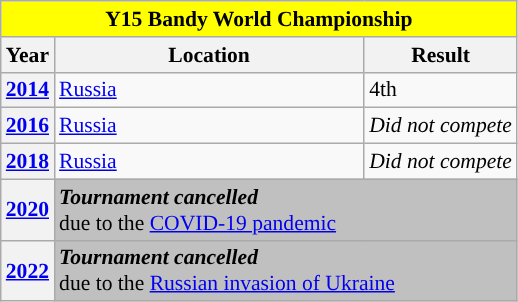<table class="wikitable" style="text-align:left; font-size:90%;">
<tr>
<th colspan=3 style="background:yellow;">Y15 Bandy World Championship</th>
</tr>
<tr>
<th>Year</th>
<th width=200>Location</th>
<th style="text-align:center">Result</th>
</tr>
<tr>
<th><a href='#'>2014</a></th>
<td> <a href='#'>Russia</a></td>
<td>4th</td>
</tr>
<tr>
<th><a href='#'>2016</a></th>
<td> <a href='#'>Russia</a></td>
<td><em>Did not compete</em></td>
</tr>
<tr>
<th><a href='#'>2018</a></th>
<td> <a href='#'>Russia</a></td>
<td><em>Did not compete</em></td>
</tr>
<tr>
<th><a href='#'>2020</a></th>
<td style="background:silver" colspan=2><strong><em>Tournament cancelled</em></strong><br>due to the <a href='#'>COVID-19 pandemic</a></td>
</tr>
<tr>
<th><a href='#'>2022</a></th>
<td style="background:silver" colspan=2><strong><em>Tournament cancelled</em></strong><br>due to the <a href='#'>Russian invasion of Ukraine</a></td>
</tr>
</table>
